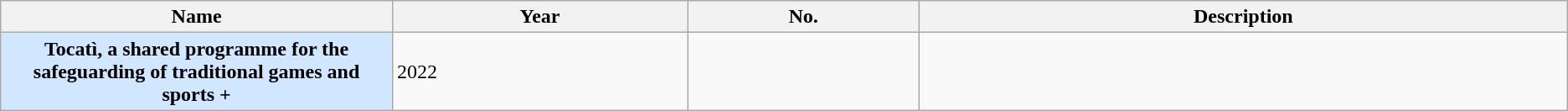<table class="wikitable sortable plainrowheaders">
<tr>
<th style="width:25%">Name</th>
<th>Year</th>
<th>No.</th>
<th class="unsortable">Description</th>
</tr>
<tr>
<th scope="row" style="background:#D0E7FF;">Tocatì, a shared programme for the safeguarding of traditional games and sports +</th>
<td>2022</td>
<td></td>
<td></td>
</tr>
</table>
